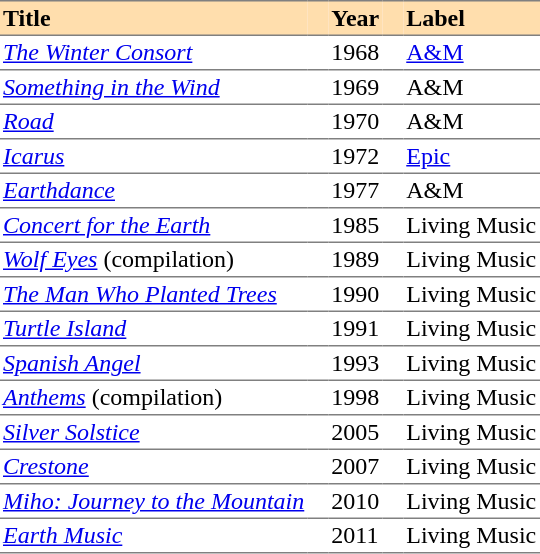<table cellspacing="0" cellpadding="2" border="0">
<tr style="background:#ffdead;">
<th align="left" style="border-bottom:1px solid grey; border-top:1px solid grey;">Title</th>
<th width="10" style="border-bottom:1px solid grey; border-top:1px solid grey;"></th>
<th align="left" style="border-bottom:1px solid grey; border-top:1px solid grey;">Year</th>
<th width="10" style="border-bottom:1px solid grey; border-top:1px solid grey;"></th>
<th align="left" style="border-bottom:1px solid grey; border-top:1px solid grey;">Label</th>
</tr>
<tr>
<td style="border-bottom:1px solid grey;"><em><a href='#'>The Winter Consort</a></em></td>
<td style="border-bottom:1px solid grey;"></td>
<td style="border-bottom:1px solid grey;">1968</td>
<td style="border-bottom:1px solid grey;"></td>
<td style="border-bottom:1px solid grey;"><a href='#'>A&M</a></td>
</tr>
<tr>
<td style="border-bottom:1px solid grey;"><em><a href='#'>Something in the Wind</a></em></td>
<td style="border-bottom:1px solid grey;"></td>
<td style="border-bottom:1px solid grey;">1969</td>
<td style="border-bottom:1px solid grey;"></td>
<td style="border-bottom:1px solid grey;">A&M</td>
</tr>
<tr>
<td style="border-bottom:1px solid grey;"><em><a href='#'>Road</a></em></td>
<td style="border-bottom:1px solid grey;"></td>
<td style="border-bottom:1px solid grey;">1970</td>
<td style="border-bottom:1px solid grey;"></td>
<td style="border-bottom:1px solid grey;">A&M</td>
</tr>
<tr>
<td style="border-bottom:1px solid grey;"><em><a href='#'>Icarus</a></em></td>
<td style="border-bottom:1px solid grey;"></td>
<td style="border-bottom:1px solid grey;">1972</td>
<td style="border-bottom:1px solid grey;"></td>
<td style="border-bottom:1px solid grey;"><a href='#'>Epic</a></td>
</tr>
<tr>
<td style="border-bottom:1px solid grey;"><em><a href='#'>Earthdance</a></em></td>
<td style="border-bottom:1px solid grey;"></td>
<td style="border-bottom:1px solid grey;">1977</td>
<td style="border-bottom:1px solid grey;"></td>
<td style="border-bottom:1px solid grey;">A&M</td>
</tr>
<tr>
<td style="border-bottom:1px solid grey;"><em><a href='#'>Concert for the Earth</a></em></td>
<td style="border-bottom:1px solid grey;"></td>
<td style="border-bottom:1px solid grey;">1985</td>
<td style="border-bottom:1px solid grey;"></td>
<td style="border-bottom:1px solid grey;">Living Music</td>
</tr>
<tr>
<td style="border-bottom:1px solid grey;"><em><a href='#'>Wolf Eyes</a></em> (compilation)</td>
<td style="border-bottom:1px solid grey;"></td>
<td style="border-bottom:1px solid grey;">1989</td>
<td style="border-bottom:1px solid grey;"></td>
<td style="border-bottom:1px solid grey;">Living Music</td>
</tr>
<tr>
<td style="border-bottom:1px solid grey;"><em><a href='#'>The Man Who Planted Trees</a></em></td>
<td style="border-bottom:1px solid grey;"></td>
<td style="border-bottom:1px solid grey;">1990</td>
<td style="border-bottom:1px solid grey;"></td>
<td style="border-bottom:1px solid grey;">Living Music</td>
</tr>
<tr>
<td style="border-bottom:1px solid grey;"><em><a href='#'>Turtle Island</a></em></td>
<td style="border-bottom:1px solid grey;"></td>
<td style="border-bottom:1px solid grey;">1991</td>
<td style="border-bottom:1px solid grey;"></td>
<td style="border-bottom:1px solid grey;">Living Music</td>
</tr>
<tr>
<td style="border-bottom:1px solid grey;"><em><a href='#'>Spanish Angel</a></em></td>
<td style="border-bottom:1px solid grey;"></td>
<td style="border-bottom:1px solid grey;">1993</td>
<td style="border-bottom:1px solid grey;"></td>
<td style="border-bottom:1px solid grey;">Living Music</td>
</tr>
<tr>
<td style="border-bottom:1px solid grey;"><em><a href='#'>Anthems</a></em> (compilation)</td>
<td style="border-bottom:1px solid grey;"></td>
<td style="border-bottom:1px solid grey;">1998</td>
<td style="border-bottom:1px solid grey;"></td>
<td style="border-bottom:1px solid grey;">Living Music</td>
</tr>
<tr>
<td style="border-bottom:1px solid grey;"><em><a href='#'>Silver Solstice</a></em></td>
<td style="border-bottom:1px solid grey;"></td>
<td style="border-bottom:1px solid grey;">2005</td>
<td style="border-bottom:1px solid grey;"></td>
<td style="border-bottom:1px solid grey;">Living Music</td>
</tr>
<tr>
<td style="border-bottom:1px solid grey;"><em><a href='#'>Crestone</a></em></td>
<td style="border-bottom:1px solid grey;"></td>
<td style="border-bottom:1px solid grey;">2007</td>
<td style="border-bottom:1px solid grey;"></td>
<td style="border-bottom:1px solid grey;">Living Music</td>
</tr>
<tr>
<td style="border-bottom:1px solid grey;"><em><a href='#'>Miho: Journey to the Mountain</a></em></td>
<td style="border-bottom:1px solid grey;"></td>
<td style="border-bottom:1px solid grey;">2010</td>
<td style="border-bottom:1px solid grey;"></td>
<td style="border-bottom:1px solid grey;">Living Music</td>
</tr>
<tr>
<td style="border-bottom:1px solid grey;"><em><a href='#'>Earth Music</a></em></td>
<td style="border-bottom:1px solid grey;"></td>
<td style="border-bottom:1px solid grey;">2011</td>
<td style="border-bottom:1px solid grey;"></td>
<td style="border-bottom:1px solid grey;">Living Music</td>
</tr>
</table>
